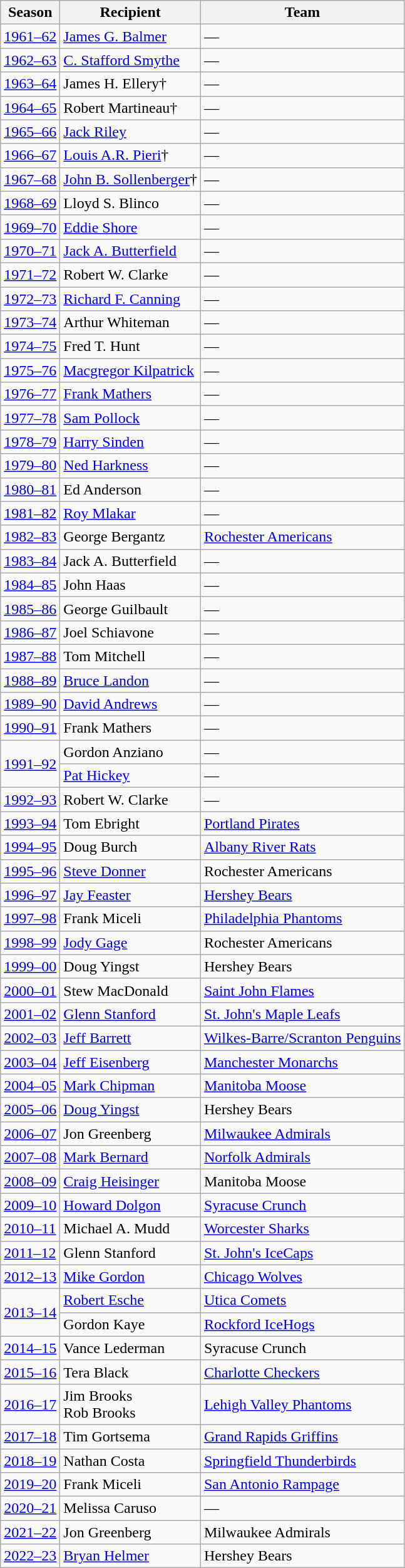<table class="wikitable sortable">
<tr>
<th>Season</th>
<th>Recipient</th>
<th>Team</th>
</tr>
<tr>
<td><a href='#'>1961–62</a></td>
<td><a href='#'>James G. Balmer</a></td>
<td>—</td>
</tr>
<tr>
<td><a href='#'>1962–63</a></td>
<td><a href='#'>C. Stafford Smythe</a></td>
<td>—</td>
</tr>
<tr>
<td><a href='#'>1963–64</a></td>
<td>James H. Ellery†</td>
<td>—</td>
</tr>
<tr>
<td><a href='#'>1964–65</a></td>
<td>Robert Martineau†</td>
<td>—</td>
</tr>
<tr>
<td><a href='#'>1965–66</a></td>
<td><a href='#'>Jack Riley</a></td>
<td>—</td>
</tr>
<tr>
<td><a href='#'>1966–67</a></td>
<td><a href='#'>Louis A.R. Pieri</a>†</td>
<td>—</td>
</tr>
<tr>
<td><a href='#'>1967–68</a></td>
<td><a href='#'>John B. Sollenberger</a>†</td>
<td>—</td>
</tr>
<tr>
<td><a href='#'>1968–69</a></td>
<td>Lloyd S. Blinco</td>
<td>—</td>
</tr>
<tr>
<td><a href='#'>1969–70</a></td>
<td><a href='#'>Eddie Shore</a></td>
<td>—</td>
</tr>
<tr>
<td><a href='#'>1970–71</a></td>
<td><a href='#'>Jack A. Butterfield</a></td>
<td>—</td>
</tr>
<tr>
<td><a href='#'>1971–72</a></td>
<td>Robert W. Clarke</td>
<td>—</td>
</tr>
<tr>
<td><a href='#'>1972–73</a></td>
<td><a href='#'>Richard F. Canning</a></td>
<td>—</td>
</tr>
<tr>
<td><a href='#'>1973–74</a></td>
<td>Arthur Whiteman</td>
<td>—</td>
</tr>
<tr>
<td><a href='#'>1974–75</a></td>
<td>Fred T. Hunt</td>
<td>—</td>
</tr>
<tr>
<td><a href='#'>1975–76</a></td>
<td><a href='#'>Macgregor Kilpatrick</a></td>
<td>—</td>
</tr>
<tr>
<td><a href='#'>1976–77</a></td>
<td><a href='#'>Frank Mathers</a></td>
<td>—</td>
</tr>
<tr>
<td><a href='#'>1977–78</a></td>
<td><a href='#'>Sam Pollock</a></td>
<td>—</td>
</tr>
<tr>
<td><a href='#'>1978–79</a></td>
<td><a href='#'>Harry Sinden</a></td>
<td>—</td>
</tr>
<tr>
<td><a href='#'>1979–80</a></td>
<td><a href='#'>Ned Harkness</a></td>
<td>—</td>
</tr>
<tr>
<td><a href='#'>1980–81</a></td>
<td>Ed Anderson</td>
<td>—</td>
</tr>
<tr>
<td><a href='#'>1981–82</a></td>
<td><a href='#'>Roy Mlakar</a></td>
<td>—</td>
</tr>
<tr>
<td><a href='#'>1982–83</a></td>
<td>George Bergantz</td>
<td><a href='#'>Rochester Americans</a></td>
</tr>
<tr>
<td><a href='#'>1983–84</a></td>
<td>Jack A. Butterfield</td>
<td>—</td>
</tr>
<tr>
<td><a href='#'>1984–85</a></td>
<td>John Haas</td>
<td>—</td>
</tr>
<tr>
<td><a href='#'>1985–86</a></td>
<td>George Guilbault</td>
<td>—</td>
</tr>
<tr>
<td><a href='#'>1986–87</a></td>
<td>Joel Schiavone</td>
<td>—</td>
</tr>
<tr>
<td><a href='#'>1987–88</a></td>
<td>Tom Mitchell</td>
<td>—</td>
</tr>
<tr>
<td><a href='#'>1988–89</a></td>
<td><a href='#'>Bruce Landon</a></td>
<td>—</td>
</tr>
<tr>
<td><a href='#'>1989–90</a></td>
<td><a href='#'>David Andrews</a></td>
<td>—</td>
</tr>
<tr>
<td><a href='#'>1990–91</a></td>
<td>Frank Mathers</td>
<td>—</td>
</tr>
<tr>
<td rowspan=2><a href='#'>1991–92</a></td>
<td>Gordon Anziano</td>
<td>—</td>
</tr>
<tr>
<td><a href='#'>Pat Hickey</a></td>
<td>—</td>
</tr>
<tr>
<td><a href='#'>1992–93</a></td>
<td>Robert W. Clarke</td>
<td>—</td>
</tr>
<tr>
<td><a href='#'>1993–94</a></td>
<td>Tom Ebright</td>
<td><a href='#'>Portland Pirates</a></td>
</tr>
<tr>
<td><a href='#'>1994–95</a></td>
<td>Doug Burch</td>
<td><a href='#'>Albany River Rats</a></td>
</tr>
<tr>
<td><a href='#'>1995–96</a></td>
<td><a href='#'>Steve Donner</a></td>
<td>Rochester Americans</td>
</tr>
<tr>
<td><a href='#'>1996–97</a></td>
<td><a href='#'>Jay Feaster</a></td>
<td><a href='#'>Hershey Bears</a></td>
</tr>
<tr>
<td><a href='#'>1997–98</a></td>
<td>Frank Miceli</td>
<td><a href='#'>Philadelphia Phantoms</a></td>
</tr>
<tr>
<td><a href='#'>1998–99</a></td>
<td><a href='#'>Jody Gage</a></td>
<td>Rochester Americans</td>
</tr>
<tr>
<td><a href='#'>1999–00</a></td>
<td>Doug Yingst</td>
<td>Hershey Bears</td>
</tr>
<tr>
<td><a href='#'>2000–01</a></td>
<td>Stew MacDonald</td>
<td><a href='#'>Saint John Flames</a></td>
</tr>
<tr>
<td><a href='#'>2001–02</a></td>
<td><a href='#'>Glenn Stanford</a></td>
<td><a href='#'>St. John's Maple Leafs</a></td>
</tr>
<tr>
<td><a href='#'>2002–03</a></td>
<td><a href='#'>Jeff Barrett</a></td>
<td><a href='#'>Wilkes-Barre/Scranton Penguins</a></td>
</tr>
<tr>
<td><a href='#'>2003–04</a></td>
<td><a href='#'>Jeff Eisenberg</a></td>
<td><a href='#'>Manchester Monarchs</a></td>
</tr>
<tr>
<td><a href='#'>2004–05</a></td>
<td><a href='#'>Mark Chipman</a></td>
<td><a href='#'>Manitoba Moose</a></td>
</tr>
<tr>
<td><a href='#'>2005–06</a></td>
<td><a href='#'>Doug Yingst</a></td>
<td>Hershey Bears</td>
</tr>
<tr>
<td><a href='#'>2006–07</a></td>
<td>Jon Greenberg</td>
<td><a href='#'>Milwaukee Admirals</a></td>
</tr>
<tr>
<td><a href='#'>2007–08</a></td>
<td><a href='#'>Mark Bernard</a></td>
<td><a href='#'>Norfolk Admirals</a></td>
</tr>
<tr>
<td><a href='#'>2008–09</a></td>
<td><a href='#'>Craig Heisinger</a></td>
<td>Manitoba Moose</td>
</tr>
<tr>
<td><a href='#'>2009–10</a></td>
<td><a href='#'>Howard Dolgon</a></td>
<td><a href='#'>Syracuse Crunch</a></td>
</tr>
<tr>
<td><a href='#'>2010–11</a></td>
<td>Michael A. Mudd</td>
<td><a href='#'>Worcester Sharks</a></td>
</tr>
<tr>
<td><a href='#'>2011–12</a></td>
<td>Glenn Stanford</td>
<td><a href='#'>St. John's IceCaps</a></td>
</tr>
<tr>
<td><a href='#'>2012–13</a></td>
<td><a href='#'>Mike Gordon</a></td>
<td><a href='#'>Chicago Wolves</a></td>
</tr>
<tr>
<td rowspan=2><a href='#'>2013–14</a></td>
<td><a href='#'>Robert Esche</a></td>
<td><a href='#'>Utica Comets</a></td>
</tr>
<tr>
<td>Gordon Kaye</td>
<td><a href='#'>Rockford IceHogs</a></td>
</tr>
<tr>
<td><a href='#'>2014–15</a></td>
<td>Vance Lederman</td>
<td>Syracuse Crunch</td>
</tr>
<tr>
<td><a href='#'>2015–16</a></td>
<td>Tera Black</td>
<td><a href='#'>Charlotte Checkers</a></td>
</tr>
<tr>
<td><a href='#'>2016–17</a></td>
<td>Jim Brooks<br>Rob Brooks</td>
<td><a href='#'>Lehigh Valley Phantoms</a></td>
</tr>
<tr>
<td><a href='#'>2017–18</a></td>
<td>Tim Gortsema</td>
<td><a href='#'>Grand Rapids Griffins</a></td>
</tr>
<tr>
<td><a href='#'>2018–19</a></td>
<td>Nathan Costa</td>
<td><a href='#'>Springfield Thunderbirds</a></td>
</tr>
<tr>
<td><a href='#'>2019–20</a></td>
<td>Frank Miceli</td>
<td><a href='#'>San Antonio Rampage</a></td>
</tr>
<tr>
<td><a href='#'>2020–21</a></td>
<td>Melissa Caruso</td>
<td>—</td>
</tr>
<tr>
<td><a href='#'>2021–22</a></td>
<td>Jon Greenberg</td>
<td>Milwaukee Admirals</td>
</tr>
<tr>
<td><a href='#'>2022–23</a></td>
<td><a href='#'>Bryan Helmer</a></td>
<td>Hershey Bears</td>
</tr>
</table>
